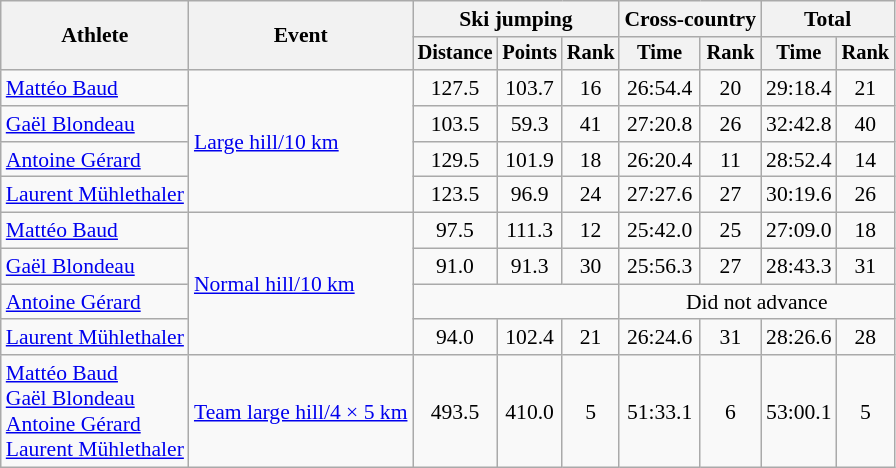<table class=wikitable style=font-size:90%;text-align:center>
<tr>
<th rowspan="2">Athlete</th>
<th rowspan="2">Event</th>
<th colspan="3">Ski jumping</th>
<th colspan="2">Cross-country</th>
<th colspan="2">Total</th>
</tr>
<tr style="font-size:95%">
<th>Distance</th>
<th>Points</th>
<th>Rank</th>
<th>Time</th>
<th>Rank</th>
<th>Time</th>
<th>Rank</th>
</tr>
<tr>
<td align=left><a href='#'>Mattéo Baud</a></td>
<td align=left rowspan=4><a href='#'>Large hill/10 km</a></td>
<td>127.5</td>
<td>103.7</td>
<td>16</td>
<td>26:54.4</td>
<td>20</td>
<td>29:18.4</td>
<td>21</td>
</tr>
<tr>
<td align=left><a href='#'>Gaël Blondeau</a></td>
<td>103.5</td>
<td>59.3</td>
<td>41</td>
<td>27:20.8</td>
<td>26</td>
<td>32:42.8</td>
<td>40</td>
</tr>
<tr>
<td align=left><a href='#'>Antoine Gérard</a></td>
<td>129.5</td>
<td>101.9</td>
<td>18</td>
<td>26:20.4</td>
<td>11</td>
<td>28:52.4</td>
<td>14</td>
</tr>
<tr>
<td align=left><a href='#'>Laurent Mühlethaler</a></td>
<td>123.5</td>
<td>96.9</td>
<td>24</td>
<td>27:27.6</td>
<td>27</td>
<td>30:19.6</td>
<td>26</td>
</tr>
<tr>
<td align=left><a href='#'>Mattéo Baud</a></td>
<td align=left rowspan=4><a href='#'>Normal hill/10 km</a></td>
<td>97.5</td>
<td>111.3</td>
<td>12</td>
<td>25:42.0</td>
<td>25</td>
<td>27:09.0</td>
<td>18</td>
</tr>
<tr>
<td align=left><a href='#'>Gaël Blondeau</a></td>
<td>91.0</td>
<td>91.3</td>
<td>30</td>
<td>25:56.3</td>
<td>27</td>
<td>28:43.3</td>
<td>31</td>
</tr>
<tr>
<td align=left><a href='#'>Antoine Gérard</a></td>
<td colspan=3></td>
<td colspan=4>Did not advance</td>
</tr>
<tr>
<td align=left><a href='#'>Laurent Mühlethaler</a></td>
<td>94.0</td>
<td>102.4</td>
<td>21</td>
<td>26:24.6</td>
<td>31</td>
<td>28:26.6</td>
<td>28</td>
</tr>
<tr>
<td align=left><a href='#'>Mattéo Baud</a><br><a href='#'>Gaël Blondeau</a><br><a href='#'>Antoine Gérard</a><br><a href='#'>Laurent Mühlethaler</a></td>
<td align=left><a href='#'>Team large hill/4 × 5 km</a></td>
<td>493.5</td>
<td>410.0</td>
<td>5</td>
<td>51:33.1</td>
<td>6</td>
<td>53:00.1</td>
<td>5</td>
</tr>
</table>
